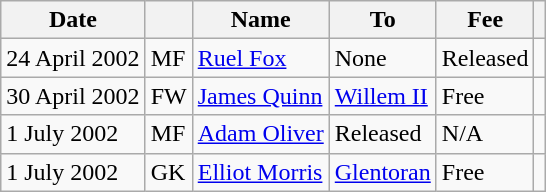<table class="wikitable">
<tr>
<th scope=col>Date</th>
<th scope=col></th>
<th scope=col>Name</th>
<th scope=col>To</th>
<th scope=col>Fee</th>
<th scope=col></th>
</tr>
<tr>
<td>24 April 2002</td>
<td>MF</td>
<td><a href='#'>Ruel Fox</a></td>
<td>None</td>
<td>Released</td>
<td></td>
</tr>
<tr>
<td>30 April 2002</td>
<td>FW</td>
<td><a href='#'>James Quinn</a></td>
<td><a href='#'>Willem II</a></td>
<td>Free</td>
<td></td>
</tr>
<tr>
<td>1 July 2002</td>
<td>MF</td>
<td><a href='#'>Adam Oliver</a></td>
<td>Released</td>
<td>N/A</td>
<td></td>
</tr>
<tr>
<td>1 July 2002</td>
<td>GK</td>
<td><a href='#'>Elliot Morris</a></td>
<td><a href='#'>Glentoran</a></td>
<td>Free</td>
<td></td>
</tr>
</table>
